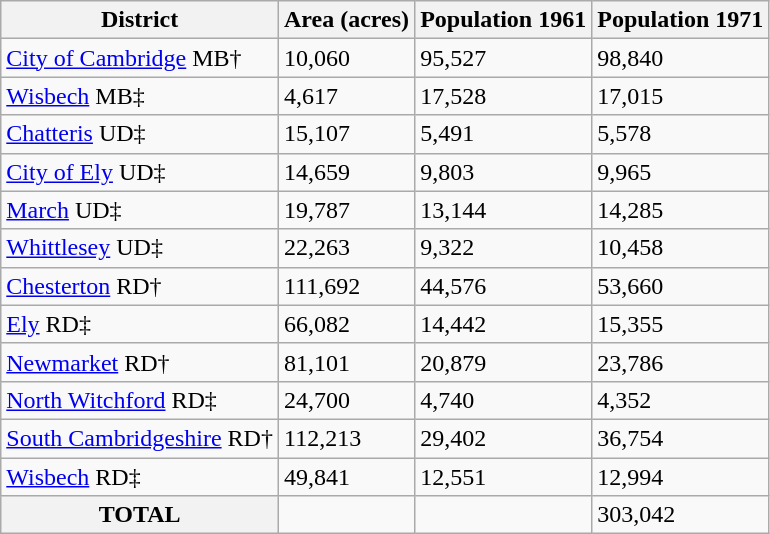<table class="wikitable">
<tr>
<th>District</th>
<th>Area (acres)</th>
<th>Population 1961</th>
<th>Population 1971</th>
</tr>
<tr>
<td><a href='#'>City of Cambridge</a> MB†</td>
<td>10,060</td>
<td>95,527</td>
<td>98,840</td>
</tr>
<tr>
<td><a href='#'>Wisbech</a> MB‡</td>
<td>4,617</td>
<td>17,528</td>
<td>17,015</td>
</tr>
<tr>
<td><a href='#'>Chatteris</a> UD‡</td>
<td>15,107</td>
<td>5,491</td>
<td>5,578</td>
</tr>
<tr>
<td><a href='#'>City of Ely</a> UD‡</td>
<td>14,659</td>
<td>9,803</td>
<td>9,965</td>
</tr>
<tr>
<td><a href='#'>March</a> UD‡</td>
<td>19,787</td>
<td>13,144</td>
<td>14,285</td>
</tr>
<tr>
<td><a href='#'>Whittlesey</a> UD‡</td>
<td>22,263</td>
<td>9,322</td>
<td>10,458</td>
</tr>
<tr>
<td><a href='#'>Chesterton</a> RD†</td>
<td>111,692</td>
<td>44,576</td>
<td>53,660</td>
</tr>
<tr>
<td><a href='#'>Ely</a> RD‡</td>
<td>66,082</td>
<td>14,442</td>
<td>15,355</td>
</tr>
<tr>
<td><a href='#'>Newmarket</a> RD†</td>
<td>81,101</td>
<td>20,879</td>
<td>23,786</td>
</tr>
<tr>
<td><a href='#'>North Witchford</a> RD‡</td>
<td>24,700</td>
<td>4,740</td>
<td>4,352</td>
</tr>
<tr>
<td><a href='#'>South Cambridgeshire</a> RD†</td>
<td>112,213</td>
<td>29,402</td>
<td>36,754</td>
</tr>
<tr>
<td><a href='#'>Wisbech</a> RD‡</td>
<td>49,841</td>
<td>12,551</td>
<td>12,994</td>
</tr>
<tr>
<th>TOTAL</th>
<td></td>
<td></td>
<td>303,042</td>
</tr>
</table>
